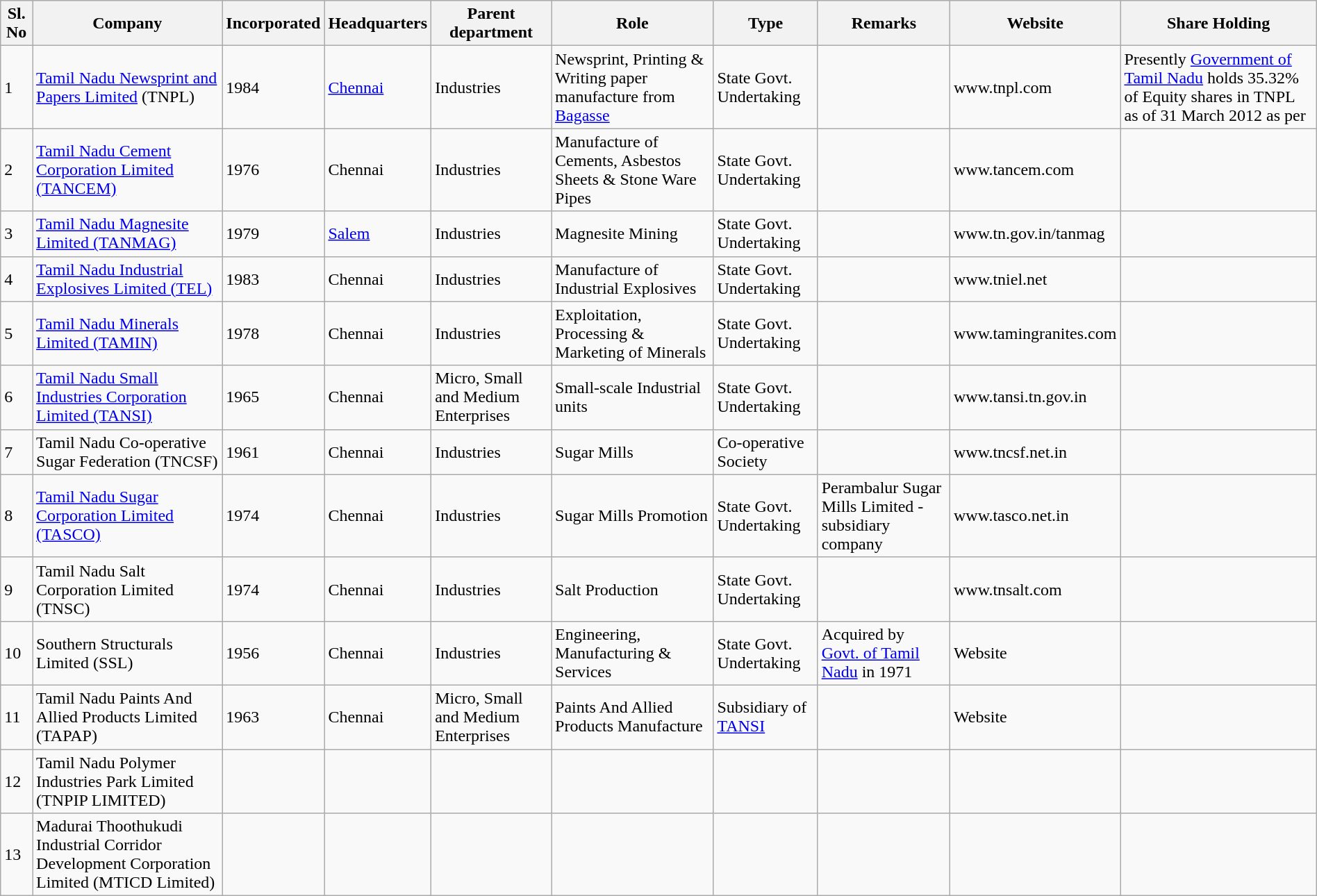<table class="sortable wikitable" style="margin: 1em auto 1em auto;">
<tr>
<th>Sl. No</th>
<th>Company</th>
<th>Incorporated</th>
<th>Headquarters</th>
<th>Parent department</th>
<th>Role</th>
<th>Type</th>
<th>Remarks</th>
<th>Website</th>
<th>Share Holding</th>
</tr>
<tr>
<td>1</td>
<td><a href='#'>Tamil Nadu Newsprint and Papers Limited</a> (TNPL)</td>
<td>1984</td>
<td><a href='#'>Chennai</a></td>
<td>Industries</td>
<td>Newsprint, Printing & Writing paper manufacture from <a href='#'>Bagasse</a></td>
<td>State Govt. Undertaking</td>
<td></td>
<td>www.tnpl.com</td>
<td>Presently <a href='#'>Government of Tamil Nadu</a> holds 35.32% of Equity shares in TNPL as of 31 March 2012 as per </td>
</tr>
<tr>
<td>2</td>
<td><a href='#'>Tamil Nadu Cement Corporation Limited (TANCEM)</a></td>
<td>1976</td>
<td>Chennai</td>
<td>Industries</td>
<td>Manufacture of Cements, Asbestos Sheets & Stone Ware Pipes</td>
<td>State Govt. Undertaking</td>
<td></td>
<td>www.tancem.com</td>
<td></td>
</tr>
<tr>
<td>3</td>
<td><a href='#'>Tamil Nadu Magnesite Limited (TANMAG)</a></td>
<td>1979</td>
<td><a href='#'>Salem</a></td>
<td>Industries</td>
<td>Magnesite Mining</td>
<td>State Govt. Undertaking</td>
<td></td>
<td>www.tn.gov.in/tanmag</td>
<td></td>
</tr>
<tr>
<td>4</td>
<td><a href='#'>Tamil Nadu Industrial Explosives Limited (TEL)</a></td>
<td>1983</td>
<td>Chennai</td>
<td>Industries</td>
<td>Manufacture of Industrial Explosives</td>
<td>State Govt. Undertaking</td>
<td></td>
<td>www.tniel.net</td>
<td></td>
</tr>
<tr>
<td>5</td>
<td><a href='#'>Tamil Nadu Minerals Limited (TAMIN)</a></td>
<td>1978</td>
<td>Chennai</td>
<td>Industries</td>
<td>Exploitation, Processing & Marketing of Minerals</td>
<td>State Govt. Undertaking</td>
<td></td>
<td>www.tamingranites.com</td>
<td></td>
</tr>
<tr>
<td>6</td>
<td><a href='#'>Tamil Nadu Small Industries Corporation Limited (TANSI)</a></td>
<td>1965</td>
<td>Chennai</td>
<td>Micro, Small and Medium Enterprises</td>
<td>Small-scale Industrial units</td>
<td>State Govt. Undertaking</td>
<td></td>
<td>www.tansi.tn.gov.in</td>
<td></td>
</tr>
<tr>
<td>7</td>
<td>Tamil Nadu Co-operative Sugar Federation (TNCSF)</td>
<td>1961</td>
<td>Chennai</td>
<td>Industries</td>
<td>Sugar Mills</td>
<td>Co-operative Society</td>
<td></td>
<td>www.tncsf.net.in</td>
<td></td>
</tr>
<tr>
<td>8</td>
<td><a href='#'>Tamil Nadu Sugar Corporation Limited (TASCO)</a></td>
<td>1974</td>
<td>Chennai</td>
<td>Industries</td>
<td>Sugar Mills Promotion</td>
<td>State Govt. Undertaking</td>
<td>Perambalur Sugar Mills Limited -subsidiary company</td>
<td>www.tasco.net.in</td>
<td></td>
</tr>
<tr>
<td>9</td>
<td>Tamil Nadu Salt Corporation Limited (TNSC)</td>
<td>1974</td>
<td>Chennai</td>
<td>Industries</td>
<td>Salt Production</td>
<td>State Govt. Undertaking</td>
<td></td>
<td>www.tnsalt.com</td>
<td></td>
</tr>
<tr>
<td>10</td>
<td>Southern Structurals Limited (SSL)</td>
<td>1956</td>
<td>Chennai</td>
<td>Industries</td>
<td>Engineering, Manufacturing & Services</td>
<td>State Govt. Undertaking</td>
<td>Acquired by <a href='#'>Govt. of Tamil Nadu</a> in 1971</td>
<td>Website</td>
<td></td>
</tr>
<tr>
<td>11</td>
<td>Tamil Nadu Paints And Allied Products Limited (TAPAP)</td>
<td>1963</td>
<td>Chennai</td>
<td>Micro, Small and Medium Enterprises</td>
<td>Paints And Allied Products Manufacture</td>
<td>Subsidiary of <a href='#'>TANSI</a></td>
<td></td>
<td>Website</td>
<td></td>
</tr>
<tr>
<td>12</td>
<td>Tamil Nadu Polymer Industries Park Limited (TNPIP LIMITED)</td>
<td></td>
<td></td>
<td></td>
<td></td>
<td></td>
<td></td>
<td></td>
<td></td>
</tr>
<tr>
<td>13</td>
<td>Madurai Thoothukudi Industrial Corridor Development Corporation Limited (MTICD Limited)</td>
<td></td>
<td></td>
<td></td>
<td></td>
<td></td>
<td></td>
<td></td>
<td></td>
</tr>
</table>
